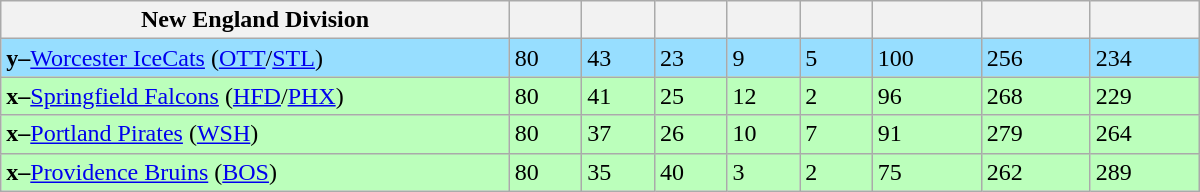<table class="wikitable" style="width:50em">
<tr>
<th width="35%">New England Division</th>
<th width="5%"></th>
<th width="5%"></th>
<th width="5%"></th>
<th width="5%"></th>
<th width="5%"></th>
<th width="7.5%"></th>
<th width="7.5%"></th>
<th width="7.5%"></th>
</tr>
<tr bgcolor="#97DEFF">
<td><strong>y–</strong><a href='#'>Worcester IceCats</a> (<a href='#'>OTT</a>/<a href='#'>STL</a>)</td>
<td>80</td>
<td>43</td>
<td>23</td>
<td>9</td>
<td>5</td>
<td>100</td>
<td>256</td>
<td>234</td>
</tr>
<tr bgcolor="#bbffbb">
<td><strong>x–</strong><a href='#'>Springfield Falcons</a> (<a href='#'>HFD</a>/<a href='#'>PHX</a>)</td>
<td>80</td>
<td>41</td>
<td>25</td>
<td>12</td>
<td>2</td>
<td>96</td>
<td>268</td>
<td>229</td>
</tr>
<tr bgcolor="#bbffbb">
<td><strong>x–</strong><a href='#'>Portland Pirates</a> (<a href='#'>WSH</a>)</td>
<td>80</td>
<td>37</td>
<td>26</td>
<td>10</td>
<td>7</td>
<td>91</td>
<td>279</td>
<td>264</td>
</tr>
<tr bgcolor="#bbffbb">
<td><strong>x–</strong><a href='#'>Providence Bruins</a> (<a href='#'>BOS</a>)</td>
<td>80</td>
<td>35</td>
<td>40</td>
<td>3</td>
<td>2</td>
<td>75</td>
<td>262</td>
<td>289</td>
</tr>
</table>
